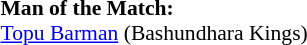<table style="width:100%;font-size:90%">
<tr>
<td style="width:40%;vertical-align:top"><br><strong>Man of the Match:</strong>
<br><a href='#'>Topu Barman</a> (Bashundhara Kings)</td>
</tr>
</table>
